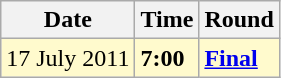<table class="wikitable">
<tr>
<th>Date</th>
<th>Time</th>
<th>Round</th>
</tr>
<tr style=background:lemonchiffon>
<td>17 July 2011</td>
<td><strong>7:00</strong></td>
<td><strong><a href='#'>Final</a></strong></td>
</tr>
</table>
